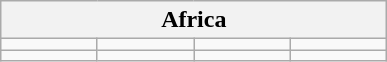<table class="wikitable">
<tr>
<th colspan="4" width="250">Africa</th>
</tr>
<tr>
<td></td>
<td></td>
<td></td>
<td></td>
</tr>
<tr>
<td></td>
<td></td>
<td></td>
<td></td>
</tr>
</table>
